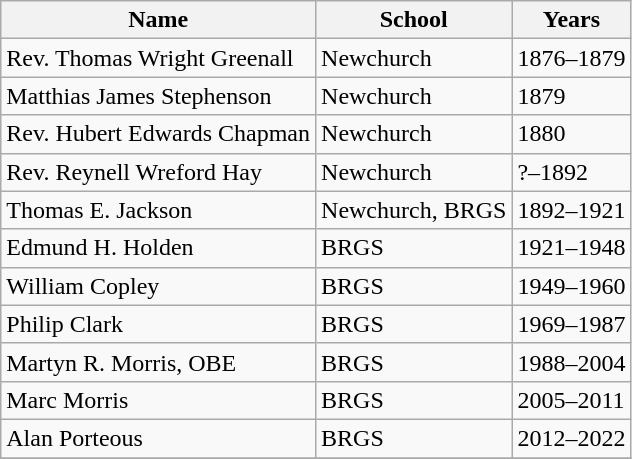<table class="wikitable">
<tr>
<th>Name</th>
<th>School</th>
<th>Years</th>
</tr>
<tr>
<td>Rev. Thomas Wright Greenall</td>
<td>Newchurch</td>
<td>1876–1879</td>
</tr>
<tr>
<td>Matthias James Stephenson</td>
<td>Newchurch</td>
<td>1879</td>
</tr>
<tr>
<td>Rev. Hubert Edwards Chapman</td>
<td>Newchurch</td>
<td>1880</td>
</tr>
<tr>
<td>Rev. Reynell Wreford Hay</td>
<td>Newchurch</td>
<td>?–1892</td>
</tr>
<tr>
<td>Thomas E. Jackson</td>
<td>Newchurch, BRGS</td>
<td>1892–1921</td>
</tr>
<tr>
<td>Edmund H. Holden</td>
<td>BRGS</td>
<td>1921–1948</td>
</tr>
<tr>
<td>William Copley</td>
<td>BRGS</td>
<td>1949–1960</td>
</tr>
<tr>
<td>Philip Clark</td>
<td>BRGS</td>
<td>1969–1987</td>
</tr>
<tr>
<td>Martyn R. Morris, OBE</td>
<td>BRGS</td>
<td>1988–2004</td>
</tr>
<tr>
<td>Marc Morris</td>
<td>BRGS</td>
<td>2005–2011</td>
</tr>
<tr>
<td>Alan Porteous</td>
<td>BRGS</td>
<td>2012–2022</td>
</tr>
<tr James Johnstone || BRGS || 2022– current>
</tr>
</table>
